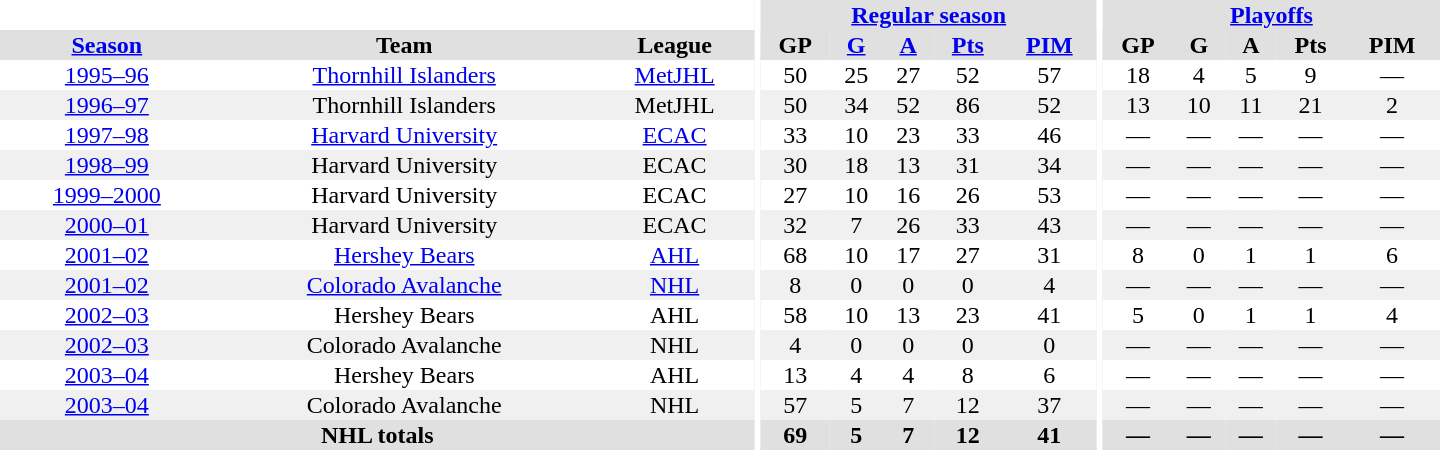<table border="0" cellpadding="1" cellspacing="0" style="text-align:center; width:60em">
<tr bgcolor="#e0e0e0">
<th colspan="3"  bgcolor="#ffffff"></th>
<th rowspan="99" bgcolor="#ffffff"></th>
<th colspan="5"><a href='#'>Regular season</a></th>
<th rowspan="99" bgcolor="#ffffff"></th>
<th colspan="5"><a href='#'>Playoffs</a></th>
</tr>
<tr bgcolor="#e0e0e0">
<th><a href='#'>Season</a></th>
<th>Team</th>
<th>League</th>
<th>GP</th>
<th><a href='#'>G</a></th>
<th><a href='#'>A</a></th>
<th><a href='#'>Pts</a></th>
<th><a href='#'>PIM</a></th>
<th>GP</th>
<th>G</th>
<th>A</th>
<th>Pts</th>
<th>PIM</th>
</tr>
<tr>
<td><a href='#'>1995–96</a></td>
<td><a href='#'>Thornhill Islanders</a></td>
<td><a href='#'>MetJHL</a></td>
<td>50</td>
<td>25</td>
<td>27</td>
<td>52</td>
<td>57</td>
<td>18</td>
<td>4</td>
<td>5</td>
<td>9</td>
<td>—</td>
</tr>
<tr bgcolor="#f0f0f0">
<td><a href='#'>1996–97</a></td>
<td>Thornhill Islanders</td>
<td>MetJHL</td>
<td>50</td>
<td>34</td>
<td>52</td>
<td>86</td>
<td>52</td>
<td>13</td>
<td>10</td>
<td>11</td>
<td>21</td>
<td>2</td>
</tr>
<tr>
<td><a href='#'>1997–98</a></td>
<td><a href='#'>Harvard University</a></td>
<td><a href='#'>ECAC</a></td>
<td>33</td>
<td>10</td>
<td>23</td>
<td>33</td>
<td>46</td>
<td>—</td>
<td>—</td>
<td>—</td>
<td>—</td>
<td>—</td>
</tr>
<tr bgcolor="#f0f0f0">
<td><a href='#'>1998–99</a></td>
<td>Harvard University</td>
<td>ECAC</td>
<td>30</td>
<td>18</td>
<td>13</td>
<td>31</td>
<td>34</td>
<td>—</td>
<td>—</td>
<td>—</td>
<td>—</td>
<td>—</td>
</tr>
<tr>
<td><a href='#'>1999–2000</a></td>
<td>Harvard University</td>
<td>ECAC</td>
<td>27</td>
<td>10</td>
<td>16</td>
<td>26</td>
<td>53</td>
<td>—</td>
<td>—</td>
<td>—</td>
<td>—</td>
<td>—</td>
</tr>
<tr bgcolor="#f0f0f0">
<td><a href='#'>2000–01</a></td>
<td>Harvard University</td>
<td>ECAC</td>
<td>32</td>
<td>7</td>
<td>26</td>
<td>33</td>
<td>43</td>
<td>—</td>
<td>—</td>
<td>—</td>
<td>—</td>
<td>—</td>
</tr>
<tr>
<td><a href='#'>2001–02</a></td>
<td><a href='#'>Hershey Bears</a></td>
<td><a href='#'>AHL</a></td>
<td>68</td>
<td>10</td>
<td>17</td>
<td>27</td>
<td>31</td>
<td>8</td>
<td>0</td>
<td>1</td>
<td>1</td>
<td>6</td>
</tr>
<tr bgcolor="#f0f0f0">
<td><a href='#'>2001–02</a></td>
<td><a href='#'>Colorado Avalanche</a></td>
<td><a href='#'>NHL</a></td>
<td>8</td>
<td>0</td>
<td>0</td>
<td>0</td>
<td>4</td>
<td>—</td>
<td>—</td>
<td>—</td>
<td>—</td>
<td>—</td>
</tr>
<tr>
<td><a href='#'>2002–03</a></td>
<td>Hershey Bears</td>
<td>AHL</td>
<td>58</td>
<td>10</td>
<td>13</td>
<td>23</td>
<td>41</td>
<td>5</td>
<td>0</td>
<td>1</td>
<td>1</td>
<td>4</td>
</tr>
<tr bgcolor="#f0f0f0">
<td><a href='#'>2002–03</a></td>
<td>Colorado Avalanche</td>
<td>NHL</td>
<td>4</td>
<td>0</td>
<td>0</td>
<td>0</td>
<td>0</td>
<td>—</td>
<td>—</td>
<td>—</td>
<td>—</td>
<td>—</td>
</tr>
<tr>
<td><a href='#'>2003–04</a></td>
<td>Hershey Bears</td>
<td>AHL</td>
<td>13</td>
<td>4</td>
<td>4</td>
<td>8</td>
<td>6</td>
<td>—</td>
<td>—</td>
<td>—</td>
<td>—</td>
<td>—</td>
</tr>
<tr bgcolor="#f0f0f0">
<td><a href='#'>2003–04</a></td>
<td>Colorado Avalanche</td>
<td>NHL</td>
<td>57</td>
<td>5</td>
<td>7</td>
<td>12</td>
<td>37</td>
<td>—</td>
<td>—</td>
<td>—</td>
<td>—</td>
<td>—</td>
</tr>
<tr bgcolor="#e0e0e0">
<th colspan="3">NHL totals</th>
<th>69</th>
<th>5</th>
<th>7</th>
<th>12</th>
<th>41</th>
<th>—</th>
<th>—</th>
<th>—</th>
<th>—</th>
<th>—</th>
</tr>
</table>
